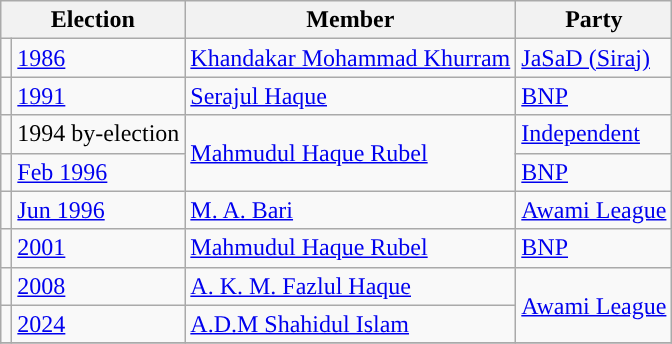<table class="wikitable">
<tr>
<th colspan="2">Election</th>
<th>Member</th>
<th>Party</th>
</tr>
<tr>
<td style="background-color:"></td>
<td><a href='#'>1986</a></td>
<td><a href='#'>Khandakar Mohammad Khurram</a></td>
<td><a href='#'>JaSaD (Siraj)</a></td>
</tr>
<tr>
<td style="background-color:"></td>
<td><a href='#'>1991</a></td>
<td><a href='#'>Serajul Haque</a></td>
<td><a href='#'>BNP</a></td>
</tr>
<tr>
<td style="background-color:"></td>
<td>1994 by-election</td>
<td rowspan="2"><a href='#'>Mahmudul Haque Rubel</a></td>
<td><a href='#'>Independent</a></td>
</tr>
<tr>
<td style="background-color:"></td>
<td><a href='#'>Feb 1996</a></td>
<td><a href='#'>BNP</a></td>
</tr>
<tr>
<td style="background-color:"></td>
<td><a href='#'>Jun 1996</a></td>
<td><a href='#'>M. A. Bari</a></td>
<td><a href='#'>Awami League</a></td>
</tr>
<tr>
<td style="background-color:"></td>
<td><a href='#'>2001</a></td>
<td><a href='#'>Mahmudul Haque Rubel</a></td>
<td><a href='#'>BNP</a></td>
</tr>
<tr>
<td style="background-color:"></td>
<td><a href='#'>2008</a></td>
<td><a href='#'>A. K. M. Fazlul Haque</a></td>
<td rowspan="2"><a href='#'>Awami League</a></td>
</tr>
<tr>
<td style="background-color:"></td>
<td><a href='#'>2024</a></td>
<td><a href='#'>A.D.M Shahidul Islam</a></td>
</tr>
<tr>
</tr>
</table>
